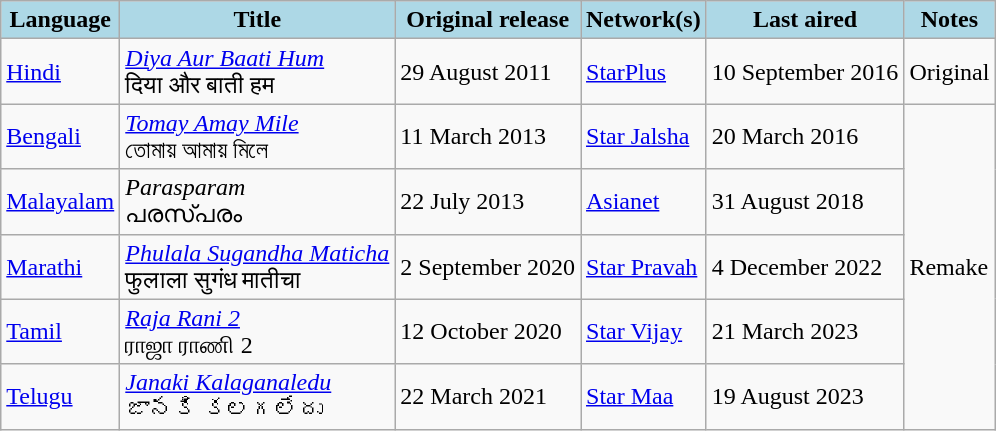<table class="wikitable">
<tr>
<th style="background:LightBlue">Language</th>
<th style="background:LightBlue">Title</th>
<th style="background:LightBlue">Original release</th>
<th style="background:LightBlue">Network(s)</th>
<th style="background:LightBlue">Last aired</th>
<th style="background:LightBlue">Notes</th>
</tr>
<tr>
<td><a href='#'>Hindi</a></td>
<td><em><a href='#'>Diya Aur Baati Hum</a></em> <br> दिया और बाती हम</td>
<td>29 August 2011</td>
<td><a href='#'>StarPlus</a></td>
<td>10 September 2016</td>
<td>Original</td>
</tr>
<tr>
<td><a href='#'>Bengali</a></td>
<td><em><a href='#'>Tomay Amay Mile</a></em> <br> তোমায় আমায় মিলে</td>
<td>11 March 2013</td>
<td><a href='#'>Star Jalsha</a></td>
<td>20 March 2016</td>
<td rowspan="5">Remake</td>
</tr>
<tr>
<td><a href='#'>Malayalam</a></td>
<td><em>Parasparam</em> <br> പരസ്പരം</td>
<td>22 July 2013</td>
<td><a href='#'>Asianet</a></td>
<td>31 August 2018</td>
</tr>
<tr>
<td><a href='#'>Marathi</a></td>
<td><em><a href='#'>Phulala Sugandha Maticha</a></em> <br> फुलाला सुगंध मातीचा</td>
<td>2 September 2020</td>
<td><a href='#'>Star Pravah</a></td>
<td>4 December 2022</td>
</tr>
<tr>
<td><a href='#'>Tamil</a></td>
<td><em><a href='#'>Raja Rani 2</a></em> <br> ராஜா ராணி 2</td>
<td>12 October 2020</td>
<td><a href='#'>Star Vijay</a></td>
<td>21 March 2023</td>
</tr>
<tr>
<td><a href='#'>Telugu</a></td>
<td><em><a href='#'>Janaki Kalaganaledu</a></em> <br> జానకి కలగలేదు</td>
<td>22 March 2021</td>
<td><a href='#'>Star Maa</a></td>
<td>19 August 2023</td>
</tr>
</table>
